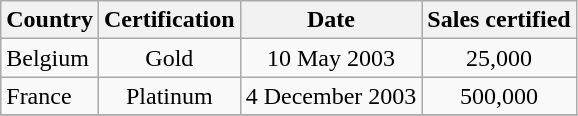<table class="wikitable sortable">
<tr>
<th bgcolor="#ebf5ff">Country</th>
<th bgcolor="#ebf5ff">Certification</th>
<th bgcolor="#ebf5ff">Date</th>
<th bgcolor="#ebf5ff">Sales certified</th>
</tr>
<tr>
<td>Belgium</td>
<td align="center">Gold</td>
<td align="center">10 May 2003</td>
<td align="center">25,000</td>
</tr>
<tr>
<td>France</td>
<td align="center">Platinum</td>
<td align="center">4 December 2003</td>
<td align="center">500,000</td>
</tr>
<tr>
</tr>
</table>
